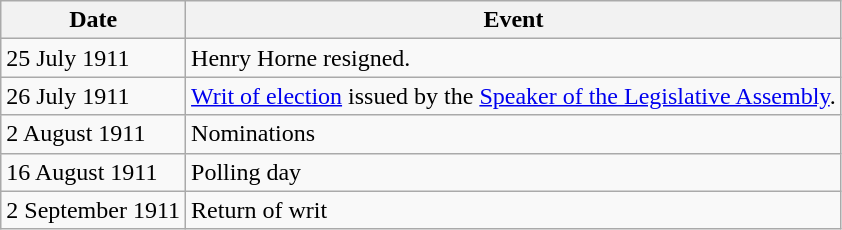<table class="wikitable">
<tr>
<th>Date</th>
<th>Event</th>
</tr>
<tr>
<td>25 July 1911</td>
<td>Henry Horne resigned.</td>
</tr>
<tr>
<td>26 July 1911</td>
<td><a href='#'>Writ of election</a> issued by the <a href='#'>Speaker of the Legislative Assembly</a>.</td>
</tr>
<tr>
<td>2 August 1911</td>
<td>Nominations</td>
</tr>
<tr>
<td>16 August 1911</td>
<td>Polling day</td>
</tr>
<tr>
<td>2 September 1911</td>
<td>Return of writ</td>
</tr>
</table>
